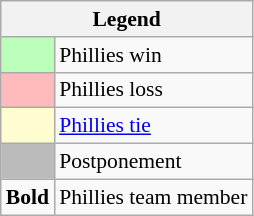<table class="wikitable" style="font-size:90%">
<tr>
<th colspan="2">Legend</th>
</tr>
<tr>
<td style="background:#bfb;"> </td>
<td>Phillies win</td>
</tr>
<tr>
<td style="background:#fbb;"> </td>
<td>Phillies loss</td>
</tr>
<tr>
<td style="background:#fffdd0;"> </td>
<td><a href='#'>Phillies tie</a> </td>
</tr>
<tr>
<td style="background:#bbb;"> </td>
<td>Postponement</td>
</tr>
<tr>
<td><strong>Bold</strong></td>
<td>Phillies team member</td>
</tr>
</table>
